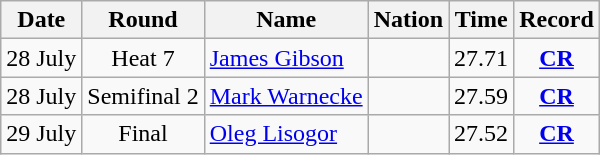<table class="wikitable" style="text-align:center">
<tr>
<th>Date</th>
<th>Round</th>
<th>Name</th>
<th>Nation</th>
<th>Time</th>
<th>Record</th>
</tr>
<tr>
<td>28 July</td>
<td>Heat 7</td>
<td align="left"><a href='#'>James Gibson</a></td>
<td align="left"></td>
<td>27.71</td>
<td><strong><a href='#'>CR</a></strong></td>
</tr>
<tr>
<td>28 July</td>
<td>Semifinal 2</td>
<td align="left"><a href='#'>Mark Warnecke</a></td>
<td align="left"></td>
<td>27.59</td>
<td><strong><a href='#'>CR</a></strong></td>
</tr>
<tr>
<td>29 July</td>
<td>Final</td>
<td align="left"><a href='#'>Oleg Lisogor</a></td>
<td align="left"></td>
<td>27.52</td>
<td><strong><a href='#'>CR</a></strong></td>
</tr>
</table>
